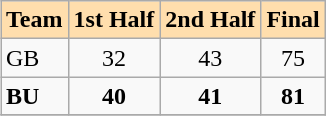<table class="wikitable" align=right>
<tr bgcolor=#ffdead align=center>
<td><strong>Team</strong></td>
<td><strong>1st Half</strong></td>
<td><strong>2nd Half</strong></td>
<td><strong>Final</strong></td>
</tr>
<tr>
<td>GB</td>
<td align=center>32</td>
<td align=center>43</td>
<td align=center>75</td>
</tr>
<tr>
<td><strong>BU</strong></td>
<td align=center><strong>40</strong></td>
<td align=center><strong>41</strong></td>
<td align=center><strong>81</strong></td>
</tr>
<tr>
</tr>
</table>
